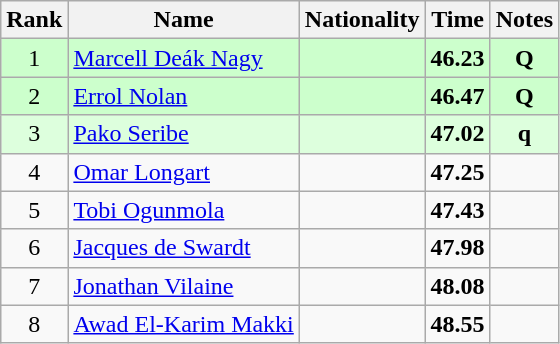<table class="wikitable sortable" style="text-align:center">
<tr>
<th>Rank</th>
<th>Name</th>
<th>Nationality</th>
<th>Time</th>
<th>Notes</th>
</tr>
<tr bgcolor=ccffcc>
<td>1</td>
<td align=left><a href='#'>Marcell Deák Nagy</a></td>
<td align=left></td>
<td><strong>46.23</strong></td>
<td><strong>Q</strong></td>
</tr>
<tr bgcolor=ccffcc>
<td>2</td>
<td align=left><a href='#'>Errol Nolan</a></td>
<td align=left></td>
<td><strong>46.47</strong></td>
<td><strong>Q</strong></td>
</tr>
<tr bgcolor=ddffdd>
<td>3</td>
<td align=left><a href='#'>Pako Seribe</a></td>
<td align=left></td>
<td><strong>47.02</strong></td>
<td><strong>q</strong></td>
</tr>
<tr>
<td>4</td>
<td align=left><a href='#'>Omar Longart</a></td>
<td align=left></td>
<td><strong>47.25</strong></td>
<td></td>
</tr>
<tr>
<td>5</td>
<td align=left><a href='#'>Tobi Ogunmola</a></td>
<td align=left></td>
<td><strong>47.43</strong></td>
<td></td>
</tr>
<tr>
<td>6</td>
<td align=left><a href='#'>Jacques de Swardt</a></td>
<td align=left></td>
<td><strong>47.98</strong></td>
<td></td>
</tr>
<tr>
<td>7</td>
<td align=left><a href='#'>Jonathan Vilaine</a></td>
<td align=left></td>
<td><strong>48.08</strong></td>
<td></td>
</tr>
<tr>
<td>8</td>
<td align=left><a href='#'>Awad El-Karim Makki</a></td>
<td align=left></td>
<td><strong>48.55</strong></td>
<td></td>
</tr>
</table>
